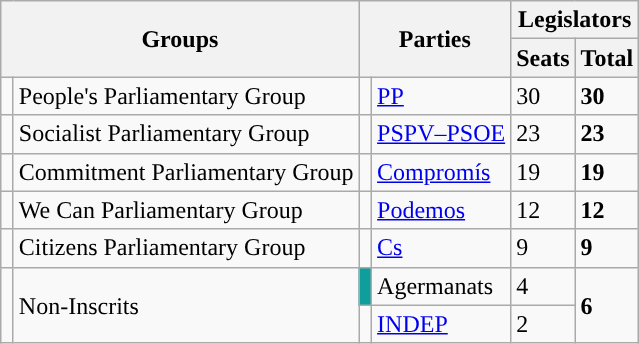<table class="wikitable" style="text-align:left;">
<tr>
<th rowspan="2" colspan="2">Groups</th>
<th rowspan="2" colspan="2">Parties</th>
<th colspan="2">Legislators</th>
</tr>
<tr>
<th>Seats</th>
<th>Total</th>
</tr>
<tr>
<td width="1" style="color:inherit;background:"></td>
<td>People's Parliamentary Group</td>
<td width="1" style="color:inherit;background:"></td>
<td><a href='#'>PP</a></td>
<td>30</td>
<td><strong>30</strong></td>
</tr>
<tr>
<td style="color:inherit;background:"></td>
<td>Socialist Parliamentary Group</td>
<td style="color:inherit;background:"></td>
<td><a href='#'>PSPV–PSOE</a></td>
<td>23</td>
<td><strong>23</strong></td>
</tr>
<tr>
<td style="color:inherit;background:"></td>
<td>Commitment Parliamentary Group</td>
<td style="color:inherit;background:"></td>
<td><a href='#'>Compromís</a></td>
<td>19</td>
<td><strong>19</strong></td>
</tr>
<tr>
<td style="color:inherit;background:"></td>
<td>We Can Parliamentary Group</td>
<td style="color:inherit;background:"></td>
<td><a href='#'>Podemos</a></td>
<td>12</td>
<td><strong>12</strong></td>
</tr>
<tr>
<td style="color:inherit;background:"></td>
<td>Citizens Parliamentary Group</td>
<td style="color:inherit;background:"></td>
<td><a href='#'>Cs</a></td>
<td>9</td>
<td><strong>9</strong></td>
</tr>
<tr>
<td rowspan="2" style="color:inherit;background:"></td>
<td rowspan="2">Non-Inscrits</td>
<td style="color:inherit;background:#0F9E9C"></td>
<td>Agermanats</td>
<td>4</td>
<td rowspan="2"><strong>6</strong></td>
</tr>
<tr>
<td style="color:inherit;background:"></td>
<td><a href='#'>INDEP</a></td>
<td>2</td>
</tr>
</table>
